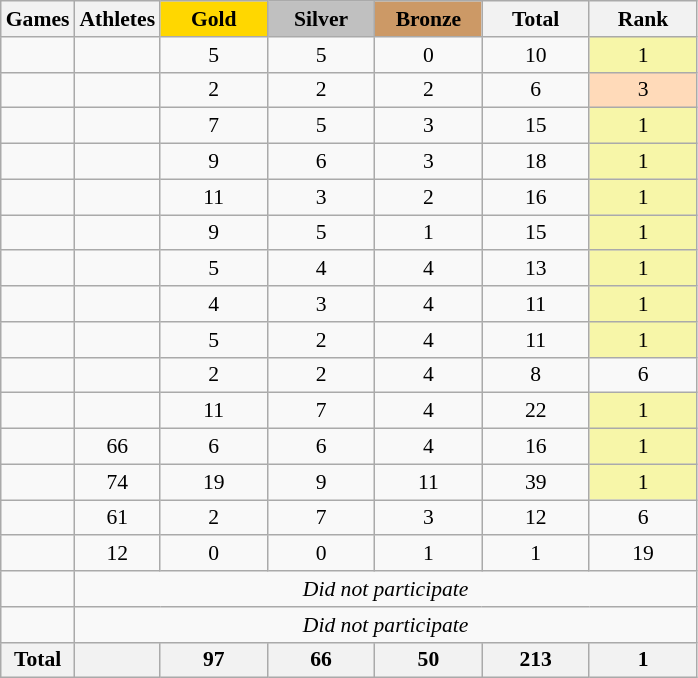<table class="wikitable" style="text-align:center; font-size:90%;">
<tr>
<th>Games</th>
<th>Athletes</th>
<th style="background:gold; width:4.5em; font-weight:bold;">Gold</th>
<th style="background:silver; width:4.5em; font-weight:bold;">Silver</th>
<th style="background:#cc9966; width:4.5em; font-weight:bold;">Bronze</th>
<th style="width:4.5em; font-weight:bold;">Total</th>
<th style="width:4.5em; font-weight:bold;">Rank</th>
</tr>
<tr>
<td align=left></td>
<td></td>
<td>5</td>
<td>5</td>
<td>0</td>
<td>10</td>
<td style="background:#f7f6a8;">1</td>
</tr>
<tr>
<td align=left></td>
<td></td>
<td>2</td>
<td>2</td>
<td>2</td>
<td>6</td>
<td style="background:#ffdab9;">3</td>
</tr>
<tr>
<td align=left></td>
<td></td>
<td>7</td>
<td>5</td>
<td>3</td>
<td>15</td>
<td style="background:#f7f6a8;">1</td>
</tr>
<tr>
<td align=left></td>
<td></td>
<td>9</td>
<td>6</td>
<td>3</td>
<td>18</td>
<td style="background:#f7f6a8;">1</td>
</tr>
<tr>
<td align=left></td>
<td></td>
<td>11</td>
<td>3</td>
<td>2</td>
<td>16</td>
<td style="background:#f7f6a8;">1</td>
</tr>
<tr>
<td align=left></td>
<td></td>
<td>9</td>
<td>5</td>
<td>1</td>
<td>15</td>
<td style="background:#f7f6a8;">1</td>
</tr>
<tr>
<td align=left></td>
<td></td>
<td>5</td>
<td>4</td>
<td>4</td>
<td>13</td>
<td style="background:#f7f6a8;">1</td>
</tr>
<tr>
<td align=left></td>
<td></td>
<td>4</td>
<td>3</td>
<td>4</td>
<td>11</td>
<td style="background:#f7f6a8;">1</td>
</tr>
<tr>
<td align=left></td>
<td></td>
<td>5</td>
<td>2</td>
<td>4</td>
<td>11</td>
<td style="background:#f7f6a8;">1</td>
</tr>
<tr>
<td align=left></td>
<td></td>
<td>2</td>
<td>2</td>
<td>4</td>
<td>8</td>
<td>6</td>
</tr>
<tr>
<td align=left></td>
<td></td>
<td>11</td>
<td>7</td>
<td>4</td>
<td>22</td>
<td style="background:#f7f6a8;">1</td>
</tr>
<tr>
<td align=left></td>
<td>66</td>
<td>6</td>
<td>6</td>
<td>4</td>
<td>16</td>
<td style="background:#f7f6a8;">1</td>
</tr>
<tr>
<td align=left></td>
<td>74</td>
<td>19</td>
<td>9</td>
<td>11</td>
<td>39</td>
<td style="background:#f7f6a8;">1</td>
</tr>
<tr>
<td align=left></td>
<td>61</td>
<td>2</td>
<td>7</td>
<td>3</td>
<td>12</td>
<td>6</td>
</tr>
<tr>
<td align=left></td>
<td>12</td>
<td>0</td>
<td>0</td>
<td>1</td>
<td>1</td>
<td>19</td>
</tr>
<tr>
<td align=left></td>
<td colspan=6><em>Did not participate</em></td>
</tr>
<tr>
<td align=left></td>
<td colspan=6><em>Did not participate</em></td>
</tr>
<tr>
<th>Total</th>
<th></th>
<th>97</th>
<th>66</th>
<th>50</th>
<th>213</th>
<th>1</th>
</tr>
</table>
